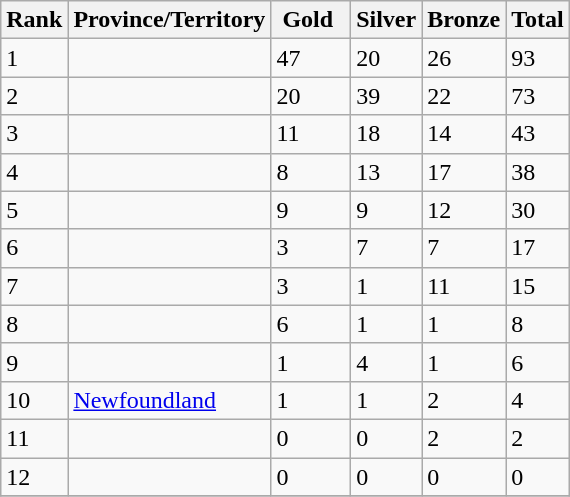<table class="wikitable">
<tr>
<th><strong>Rank</strong></th>
<th><strong>Province/Territory</strong></th>
<th bgcolor="gold"><strong> Gold  </strong></th>
<th bgcolor="silver"><strong>Silver</strong></th>
<th bgcolor="CC9966"><strong>Bronze</strong></th>
<th><strong>Total</strong></th>
</tr>
<tr>
<td>1</td>
<td></td>
<td>47</td>
<td>20</td>
<td>26</td>
<td>93</td>
</tr>
<tr>
<td>2</td>
<td></td>
<td>20</td>
<td>39</td>
<td>22</td>
<td>73</td>
</tr>
<tr>
<td>3</td>
<td></td>
<td>11</td>
<td>18</td>
<td>14</td>
<td>43</td>
</tr>
<tr>
<td>4</td>
<td></td>
<td>8</td>
<td>13</td>
<td>17</td>
<td>38</td>
</tr>
<tr>
<td>5</td>
<td><strong></strong></td>
<td>9</td>
<td>9</td>
<td>12</td>
<td>30</td>
</tr>
<tr>
<td>6</td>
<td></td>
<td>3</td>
<td>7</td>
<td>7</td>
<td>17</td>
</tr>
<tr>
<td>7</td>
<td></td>
<td>3</td>
<td>1</td>
<td>11</td>
<td>15</td>
</tr>
<tr>
<td>8</td>
<td></td>
<td>6</td>
<td>1</td>
<td>1</td>
<td>8</td>
</tr>
<tr>
<td>9</td>
<td></td>
<td>1</td>
<td>4</td>
<td>1</td>
<td>6</td>
</tr>
<tr>
<td>10</td>
<td> <a href='#'>Newfoundland</a></td>
<td>1</td>
<td>1</td>
<td>2</td>
<td>4</td>
</tr>
<tr>
<td>11</td>
<td></td>
<td>0</td>
<td>0</td>
<td>2</td>
<td>2</td>
</tr>
<tr>
<td>12</td>
<td></td>
<td>0</td>
<td>0</td>
<td>0</td>
<td>0</td>
</tr>
<tr>
</tr>
</table>
